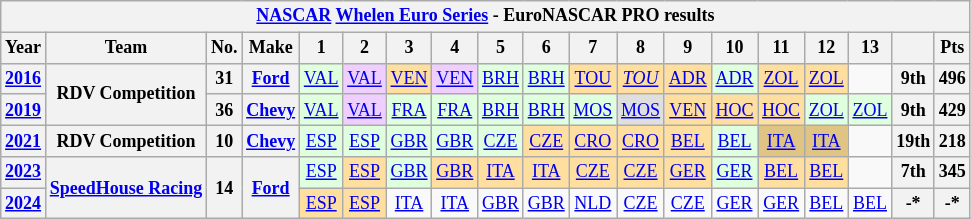<table class="wikitable" style="text-align:center; font-size:75%">
<tr>
<th colspan=21><a href='#'>NASCAR</a> <a href='#'>Whelen Euro Series</a> - EuroNASCAR PRO results</th>
</tr>
<tr>
<th>Year</th>
<th>Team</th>
<th>No.</th>
<th>Make</th>
<th>1</th>
<th>2</th>
<th>3</th>
<th>4</th>
<th>5</th>
<th>6</th>
<th>7</th>
<th>8</th>
<th>9</th>
<th>10</th>
<th>11</th>
<th>12</th>
<th>13</th>
<th></th>
<th>Pts</th>
</tr>
<tr>
<th><a href='#'>2016</a></th>
<th rowspan=2>RDV Competition</th>
<th>31</th>
<th><a href='#'>Ford</a></th>
<td style="background-color:#DFFFDF"><a href='#'>VAL</a><br></td>
<td style="background-color:#EFCFFF"><a href='#'>VAL</a><br></td>
<td style="background-color:#FFDF9F"><a href='#'>VEN</a><br></td>
<td style="background-color:#EFCFFF"><a href='#'>VEN</a><br></td>
<td style="background-color:#DFFFDF"><a href='#'>BRH</a><br></td>
<td style="background-color:#DFFFDF"><a href='#'>BRH</a><br></td>
<td style="background-color:#FFDF9F"><a href='#'>TOU</a><br></td>
<td style="background-color:#FFDF9F"><em><a href='#'>TOU</a></em><br></td>
<td style="background-color:#FFDF9F"><a href='#'>ADR</a><br></td>
<td style="background-color:#DFFFDF"><a href='#'>ADR</a><br></td>
<td style="background-color:#FFDF9F"><a href='#'>ZOL</a><br></td>
<td style="background-color:#FFDF9F"><a href='#'>ZOL</a><br></td>
<td></td>
<th>9th</th>
<th>496</th>
</tr>
<tr>
<th><a href='#'>2019</a></th>
<th>36</th>
<th><a href='#'>Chevy</a></th>
<td style="background-color:#DFFFDF"><a href='#'>VAL</a><br></td>
<td style="background-color:#EFCFFF"><a href='#'>VAL</a><br></td>
<td style="background-color:#DFFFDF"><a href='#'>FRA</a><br></td>
<td style="background-color:#DFFFDF"><a href='#'>FRA</a><br></td>
<td style="background-color:#DFFFDF"><a href='#'>BRH</a><br></td>
<td style="background-color:#DFFFDF"><a href='#'>BRH</a><br></td>
<td style="background-color:#DFFFDF"><a href='#'>MOS</a><br></td>
<td style="background-color:#DFDFDF"><a href='#'>MOS</a><br></td>
<td style="background-color:#FFDF9F"><a href='#'>VEN</a><br></td>
<td style="background-color:#FFDF9F"><a href='#'>HOC</a><br></td>
<td style="background-color:#FFDF9F"><a href='#'>HOC</a><br></td>
<td style="background-color:#DFFFDF"><a href='#'>ZOL</a><br></td>
<td style="background-color:#DFFFDF"><a href='#'>ZOL</a><br></td>
<th>9th</th>
<th>429</th>
</tr>
<tr>
<th><a href='#'>2021</a></th>
<th>RDV Competition</th>
<th>10</th>
<th><a href='#'>Chevy</a></th>
<td style="background-color:#DFFFDF"><a href='#'>ESP</a><br></td>
<td style="background-color:#DFFFDF"><a href='#'>ESP</a><br></td>
<td style="background-color:#DFFFDF"><a href='#'>GBR</a><br></td>
<td style="background-color:#DFFFDF"><a href='#'>GBR</a><br></td>
<td style="background-color:#DFFFDF"><a href='#'>CZE</a><br></td>
<td style="background-color:#FFDF9F"><a href='#'>CZE</a><br></td>
<td style="background-color:#FFDF9F"><a href='#'>CRO</a><br></td>
<td style="background-color:#FFDF9F"><a href='#'>CRO</a><br></td>
<td style="background-color:#FFDF9F"><a href='#'>BEL</a><br></td>
<td style="background-color:#DFFFDF"><a href='#'>BEL</a><br></td>
<td style="background-color:#DFC484"><a href='#'>ITA</a><br></td>
<td style="background-color:#DFC484"><a href='#'>ITA</a><br></td>
<td></td>
<th>19th</th>
<th>218</th>
</tr>
<tr>
<th><a href='#'>2023</a></th>
<th rowspan=2><a href='#'>SpeedHouse Racing</a></th>
<th rowspan=2>14</th>
<th rowspan=2><a href='#'>Ford</a></th>
<td style="background-color:#DFFFDF"><a href='#'>ESP</a><br></td>
<td style="background-color:#FFDF9F"><a href='#'>ESP</a><br></td>
<td style="background-color:#DFFFDF"><a href='#'>GBR</a><br></td>
<td style="background-color:#FFDF9F"><a href='#'>GBR</a><br></td>
<td style="background-color:#FFDF9F"><a href='#'>ITA</a><br></td>
<td style="background-color:#FFDF9F"><a href='#'>ITA</a><br></td>
<td style="background-color:#FFDF9F"><a href='#'>CZE</a><br></td>
<td style="background-color:#FFDF9F"><a href='#'>CZE</a><br></td>
<td style="background-color:#FFDF9F"><a href='#'>GER</a><br></td>
<td style="background-color:#DFFFDF"><a href='#'>GER</a><br></td>
<td style="background-color:#FFDF9F"><a href='#'>BEL</a><br></td>
<td style="background-color:#FFDF9F"><a href='#'>BEL</a><br></td>
<td></td>
<th>7th</th>
<th>345</th>
</tr>
<tr>
<th><a href='#'>2024</a></th>
<td style="background:#FFDF9F"><a href='#'>ESP</a><br></td>
<td style="background:#FFDF9F"><a href='#'>ESP</a><br></td>
<td><a href='#'>ITA</a></td>
<td><a href='#'>ITA</a></td>
<td><a href='#'>GBR</a></td>
<td><a href='#'>GBR</a></td>
<td><a href='#'>NLD</a></td>
<td><a href='#'>CZE</a></td>
<td><a href='#'>CZE</a></td>
<td><a href='#'>GER</a></td>
<td><a href='#'>GER</a></td>
<td><a href='#'>BEL</a></td>
<td><a href='#'>BEL</a></td>
<th>-*</th>
<th>-*</th>
</tr>
</table>
